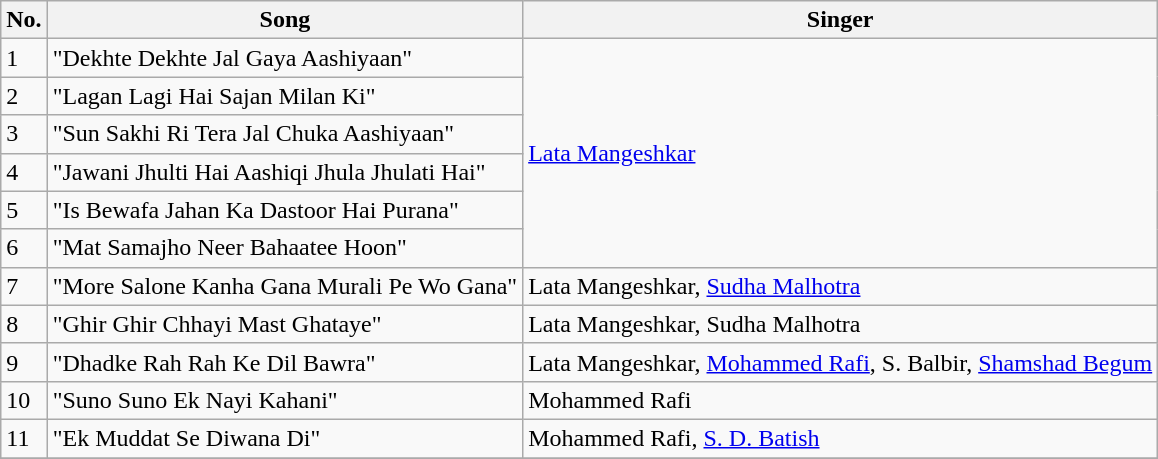<table class="wikitable">
<tr>
<th>No.</th>
<th>Song</th>
<th>Singer</th>
</tr>
<tr>
<td>1</td>
<td>"Dekhte Dekhte Jal Gaya Aashiyaan"</td>
<td rowspan="6"><a href='#'>Lata Mangeshkar</a></td>
</tr>
<tr>
<td>2</td>
<td>"Lagan Lagi Hai Sajan Milan Ki"</td>
</tr>
<tr>
<td>3</td>
<td>"Sun Sakhi Ri Tera Jal Chuka Aashiyaan"</td>
</tr>
<tr>
<td>4</td>
<td>"Jawani Jhulti Hai Aashiqi Jhula Jhulati Hai"</td>
</tr>
<tr>
<td>5</td>
<td>"Is Bewafa Jahan Ka Dastoor Hai Purana"</td>
</tr>
<tr>
<td>6</td>
<td>"Mat Samajho Neer Bahaatee Hoon"</td>
</tr>
<tr>
<td>7</td>
<td>"More Salone Kanha Gana Murali Pe Wo Gana"</td>
<td>Lata Mangeshkar, <a href='#'>Sudha Malhotra</a></td>
</tr>
<tr>
<td>8</td>
<td>"Ghir Ghir Chhayi Mast Ghataye"</td>
<td>Lata Mangeshkar, Sudha Malhotra</td>
</tr>
<tr>
<td>9</td>
<td>"Dhadke Rah Rah Ke Dil Bawra"</td>
<td>Lata Mangeshkar, <a href='#'>Mohammed Rafi</a>, S. Balbir, <a href='#'>Shamshad Begum</a></td>
</tr>
<tr>
<td>10</td>
<td>"Suno Suno Ek Nayi Kahani"</td>
<td>Mohammed Rafi</td>
</tr>
<tr>
<td>11</td>
<td>"Ek Muddat Se Diwana Di"</td>
<td>Mohammed Rafi, <a href='#'>S. D. Batish</a></td>
</tr>
<tr>
</tr>
</table>
